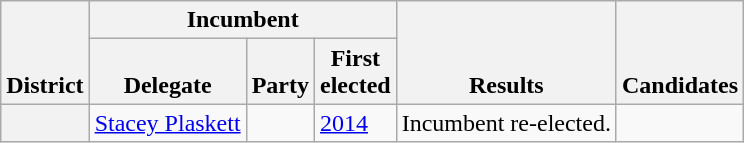<table class="wikitable sortable">
<tr valign=bottom>
<th rowspan=2>District</th>
<th colspan=3>Incumbent</th>
<th rowspan=2>Results</th>
<th rowspan=2 class="unsortable">Candidates</th>
</tr>
<tr valign=bottom>
<th>Delegate</th>
<th>Party</th>
<th>First<br>elected</th>
</tr>
<tr>
<th></th>
<td><a href='#'>Stacey Plaskett</a></td>
<td></td>
<td><a href='#'>2014</a></td>
<td>Incumbent re-elected.</td>
<td nowrap></td>
</tr>
</table>
